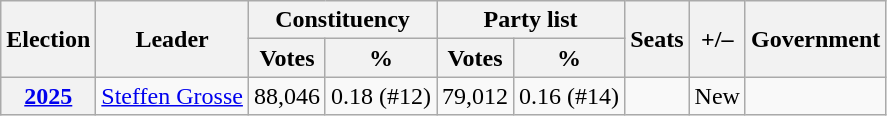<table class="wikitable unsortable" style="text-align:center;">
<tr>
<th rowspan="2">Election</th>
<th rowspan="2">Leader</th>
<th colspan="2">Constituency</th>
<th colspan="2">Party list</th>
<th rowspan="2">Seats</th>
<th rowspan="2">+/–</th>
<th rowspan="2">Government</th>
</tr>
<tr>
<th>Votes</th>
<th>%</th>
<th>Votes</th>
<th>%</th>
</tr>
<tr>
<th><a href='#'>2025</a></th>
<td><a href='#'>Steffen Grosse</a></td>
<td>88,046</td>
<td>0.18 (#12)</td>
<td>79,012</td>
<td>0.16 (#14)</td>
<td></td>
<td>New</td>
<td></td>
</tr>
</table>
